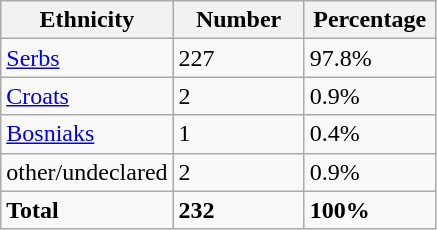<table class="wikitable">
<tr>
<th width="100px">Ethnicity</th>
<th width="80px">Number</th>
<th width="80px">Percentage</th>
</tr>
<tr>
<td><a href='#'>Serbs</a></td>
<td>227</td>
<td>97.8%</td>
</tr>
<tr>
<td><a href='#'>Croats</a></td>
<td>2</td>
<td>0.9%</td>
</tr>
<tr>
<td><a href='#'>Bosniaks</a></td>
<td>1</td>
<td>0.4%</td>
</tr>
<tr>
<td>other/undeclared</td>
<td>2</td>
<td>0.9%</td>
</tr>
<tr>
<td><strong>Total</strong></td>
<td><strong>232</strong></td>
<td><strong>100%</strong></td>
</tr>
</table>
